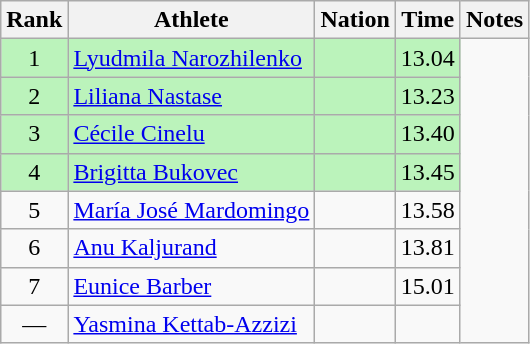<table class="wikitable sortable" style="text-align:center">
<tr>
<th>Rank</th>
<th>Athlete</th>
<th>Nation</th>
<th>Time</th>
<th>Notes</th>
</tr>
<tr style="background:#bbf3bb;">
<td>1</td>
<td align=left><a href='#'>Lyudmila Narozhilenko</a></td>
<td align=left></td>
<td>13.04</td>
</tr>
<tr style="background:#bbf3bb;">
<td>2</td>
<td align=left><a href='#'>Liliana Nastase</a></td>
<td align=left></td>
<td>13.23</td>
</tr>
<tr style="background:#bbf3bb;">
<td>3</td>
<td align=left><a href='#'>Cécile Cinelu</a></td>
<td align=left></td>
<td>13.40</td>
</tr>
<tr style="background:#bbf3bb;">
<td>4</td>
<td align=left><a href='#'>Brigitta Bukovec</a></td>
<td align=left></td>
<td>13.45</td>
</tr>
<tr>
<td>5</td>
<td align=left><a href='#'>María José Mardomingo</a></td>
<td align=left></td>
<td>13.58</td>
</tr>
<tr>
<td>6</td>
<td align=left><a href='#'>Anu Kaljurand</a></td>
<td align=left></td>
<td>13.81</td>
</tr>
<tr>
<td>7</td>
<td align=left><a href='#'>Eunice Barber</a></td>
<td align=left></td>
<td>15.01</td>
</tr>
<tr>
<td>—</td>
<td align=left><a href='#'>Yasmina Kettab-Azzizi</a></td>
<td align=left></td>
<td></td>
</tr>
</table>
